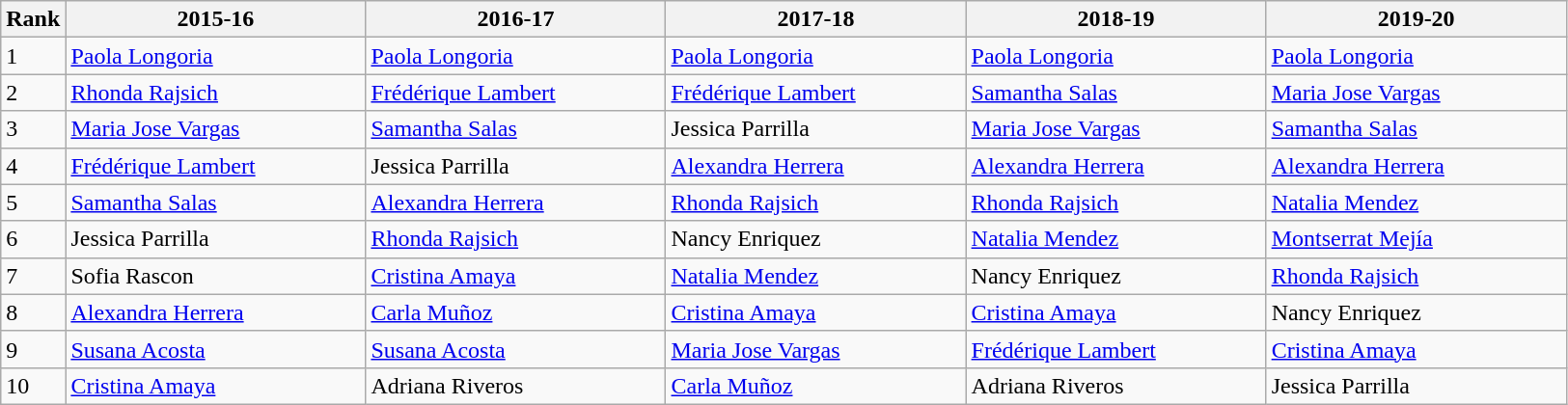<table class="wikitable" border="1">
<tr>
<th>Rank</th>
<th width="200">2015-16</th>
<th width="200">2016-17</th>
<th width="200">2017-18</th>
<th width="200">2018-19</th>
<th width="200">2019-20</th>
</tr>
<tr>
<td>1</td>
<td> <a href='#'>Paola Longoria</a></td>
<td> <a href='#'>Paola Longoria</a></td>
<td> <a href='#'>Paola Longoria</a></td>
<td> <a href='#'>Paola Longoria</a></td>
<td> <a href='#'>Paola Longoria</a></td>
</tr>
<tr>
<td>2</td>
<td> <a href='#'>Rhonda Rajsich</a></td>
<td> <a href='#'>Frédérique Lambert</a></td>
<td> <a href='#'>Frédérique Lambert</a></td>
<td> <a href='#'>Samantha Salas</a></td>
<td> <a href='#'>Maria Jose Vargas</a></td>
</tr>
<tr>
<td>3</td>
<td> <a href='#'>Maria Jose Vargas</a></td>
<td> <a href='#'>Samantha Salas</a></td>
<td> Jessica Parrilla</td>
<td> <a href='#'>Maria Jose Vargas</a></td>
<td> <a href='#'>Samantha Salas</a></td>
</tr>
<tr>
<td>4</td>
<td> <a href='#'>Frédérique Lambert</a></td>
<td> Jessica Parrilla</td>
<td> <a href='#'>Alexandra Herrera</a></td>
<td> <a href='#'>Alexandra Herrera</a></td>
<td> <a href='#'>Alexandra Herrera</a></td>
</tr>
<tr>
<td>5</td>
<td> <a href='#'>Samantha Salas</a></td>
<td> <a href='#'>Alexandra Herrera</a></td>
<td> <a href='#'>Rhonda Rajsich</a></td>
<td> <a href='#'>Rhonda Rajsich</a></td>
<td> <a href='#'>Natalia Mendez</a></td>
</tr>
<tr>
<td>6</td>
<td> Jessica Parrilla</td>
<td> <a href='#'>Rhonda Rajsich</a></td>
<td> Nancy Enriquez</td>
<td> <a href='#'>Natalia Mendez</a></td>
<td> <a href='#'>Montserrat Mejía</a></td>
</tr>
<tr>
<td>7</td>
<td> Sofia Rascon</td>
<td> <a href='#'>Cristina Amaya</a></td>
<td> <a href='#'>Natalia Mendez</a></td>
<td> Nancy Enriquez</td>
<td> <a href='#'>Rhonda Rajsich</a></td>
</tr>
<tr>
<td>8</td>
<td> <a href='#'>Alexandra Herrera</a></td>
<td> <a href='#'>Carla Muñoz</a></td>
<td> <a href='#'>Cristina Amaya</a></td>
<td> <a href='#'>Cristina Amaya</a></td>
<td> Nancy Enriquez</td>
</tr>
<tr>
<td>9</td>
<td> <a href='#'>Susana Acosta</a></td>
<td> <a href='#'>Susana Acosta</a></td>
<td> <a href='#'>Maria Jose Vargas</a></td>
<td> <a href='#'>Frédérique Lambert</a></td>
<td> <a href='#'>Cristina Amaya</a></td>
</tr>
<tr>
<td>10</td>
<td> <a href='#'>Cristina Amaya</a></td>
<td> Adriana Riveros</td>
<td> <a href='#'>Carla Muñoz</a></td>
<td> Adriana Riveros</td>
<td> Jessica Parrilla</td>
</tr>
</table>
